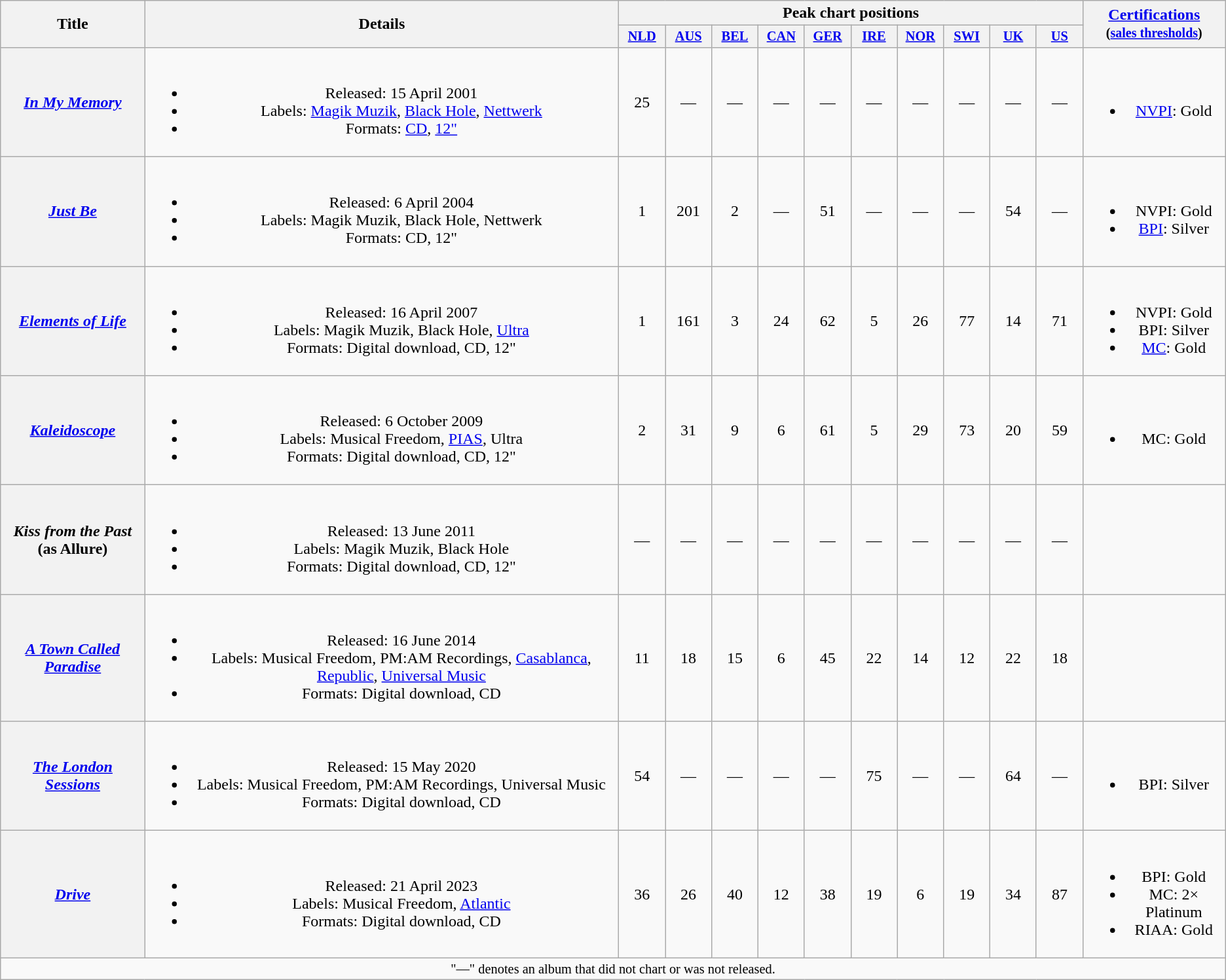<table class="wikitable plainrowheaders" style="text-align:center;">
<tr>
<th scope="col" rowspan="2">Title</th>
<th scope="col" rowspan="2">Details</th>
<th scope="col" colspan="10">Peak chart positions</th>
<th scope="col" rowspan="2"><a href='#'>Certifications</a><br><small>(<a href='#'>sales thresholds</a>)</small></th>
</tr>
<tr>
<th scope="col" style="width:3em;font-size:85%;"><a href='#'>NLD</a><br></th>
<th scope="col" style="width:3em;font-size:85%;"><a href='#'>AUS</a><br></th>
<th scope="col" style="width:3em;font-size:85%;"><a href='#'>BEL</a><br></th>
<th scope="col" style="width:3em;font-size:85%;"><a href='#'>CAN</a><br></th>
<th scope="col" style="width:3em;font-size:85%;"><a href='#'>GER</a><br></th>
<th scope="col" style="width:3em;font-size:85%;"><a href='#'>IRE</a><br></th>
<th scope="col" style="width:3em;font-size:85%;"><a href='#'>NOR</a><br></th>
<th scope="col" style="width:3em;font-size:85%;"><a href='#'>SWI</a><br></th>
<th scope="col" style="width:3em;font-size:85%;"><a href='#'>UK</a><br></th>
<th scope="col" style="width:3em;font-size:85%;"><a href='#'>US</a><br></th>
</tr>
<tr>
<th scope="row"><em><a href='#'>In My Memory</a></em></th>
<td><br><ul><li>Released: 15 April 2001</li><li>Labels: <a href='#'>Magik Muzik</a>, <a href='#'>Black Hole</a>, <a href='#'>Nettwerk</a></li><li>Formats: <a href='#'>CD</a>, <a href='#'>12"</a></li></ul></td>
<td>25</td>
<td>—</td>
<td>—</td>
<td>—</td>
<td>—</td>
<td>—</td>
<td>—</td>
<td>—</td>
<td>—</td>
<td>—</td>
<td><br><ul><li><a href='#'>NVPI</a>: Gold</li></ul></td>
</tr>
<tr>
<th scope="row"><em><a href='#'>Just Be</a></em></th>
<td><br><ul><li>Released: 6 April 2004</li><li>Labels: Magik Muzik, Black Hole, Nettwerk</li><li>Formats: CD, 12"</li></ul></td>
<td>1</td>
<td>201</td>
<td>2</td>
<td>—</td>
<td>51</td>
<td>—</td>
<td>—</td>
<td>—</td>
<td>54</td>
<td>—</td>
<td><br><ul><li>NVPI: Gold</li><li><a href='#'>BPI</a>: Silver</li></ul></td>
</tr>
<tr>
<th scope="row"><em><a href='#'>Elements of Life</a></em></th>
<td><br><ul><li>Released: 16 April 2007</li><li>Labels: Magik Muzik, Black Hole, <a href='#'>Ultra</a></li><li>Formats: Digital download, CD, 12"</li></ul></td>
<td>1</td>
<td>161</td>
<td>3</td>
<td>24</td>
<td>62</td>
<td>5</td>
<td>26</td>
<td>77</td>
<td>14</td>
<td>71</td>
<td><br><ul><li>NVPI: Gold</li><li>BPI: Silver</li><li><a href='#'>MC</a>: Gold</li></ul></td>
</tr>
<tr>
<th scope="row"><em><a href='#'>Kaleidoscope</a></em></th>
<td><br><ul><li>Released: 6 October 2009</li><li>Labels: Musical Freedom, <a href='#'>PIAS</a>, Ultra</li><li>Formats: Digital download, CD, 12"</li></ul></td>
<td>2</td>
<td>31</td>
<td>9</td>
<td>6</td>
<td>61</td>
<td>5</td>
<td>29</td>
<td>73</td>
<td>20</td>
<td>59</td>
<td><br><ul><li>MC: Gold</li></ul></td>
</tr>
<tr>
<th scope="row"><em>Kiss from the Past</em><br><span>(as Allure)</span></th>
<td><br><ul><li>Released: 13 June 2011</li><li>Labels: Magik Muzik, Black Hole</li><li>Formats: Digital download, CD, 12"</li></ul></td>
<td>—</td>
<td>—</td>
<td>—</td>
<td>—</td>
<td>—</td>
<td>—</td>
<td>—</td>
<td>—</td>
<td>—</td>
<td>—</td>
<td></td>
</tr>
<tr>
<th scope="row"><em><a href='#'>A Town Called Paradise</a></em></th>
<td><br><ul><li>Released: 16 June 2014</li><li>Labels: Musical Freedom, PM:AM Recordings, <a href='#'>Casablanca</a>, <a href='#'>Republic</a>, <a href='#'>Universal Music</a></li><li>Formats: Digital download, CD</li></ul></td>
<td>11</td>
<td>18</td>
<td>15</td>
<td>6</td>
<td>45</td>
<td>22</td>
<td>14</td>
<td>12</td>
<td>22</td>
<td>18</td>
<td></td>
</tr>
<tr>
<th scope="row"><em><a href='#'>The London Sessions</a></em></th>
<td><br><ul><li>Released: 15 May 2020</li><li>Labels: Musical Freedom, PM:AM Recordings, Universal Music</li><li>Formats: Digital download, CD</li></ul></td>
<td>54</td>
<td>—</td>
<td>—</td>
<td>—</td>
<td>—</td>
<td>75</td>
<td>—</td>
<td>—</td>
<td>64</td>
<td>—</td>
<td><br><ul><li>BPI: Silver</li></ul></td>
</tr>
<tr>
<th scope="row"><em><a href='#'>Drive</a></em></th>
<td><br><ul><li>Released: 21 April 2023</li><li>Labels: Musical Freedom, <a href='#'>Atlantic</a></li><li>Formats: Digital download, CD</li></ul></td>
<td>36</td>
<td>26<br></td>
<td>40</td>
<td>12</td>
<td>38</td>
<td>19<br></td>
<td>6<br></td>
<td>19</td>
<td>34</td>
<td>87</td>
<td><br><ul><li>BPI: Gold</li><li>MC: 2× Platinum</li><li>RIAA: Gold</li></ul></td>
</tr>
<tr>
<td colspan="18" style="font-size:85%">"—" denotes an album that did not chart or was not released.</td>
</tr>
</table>
